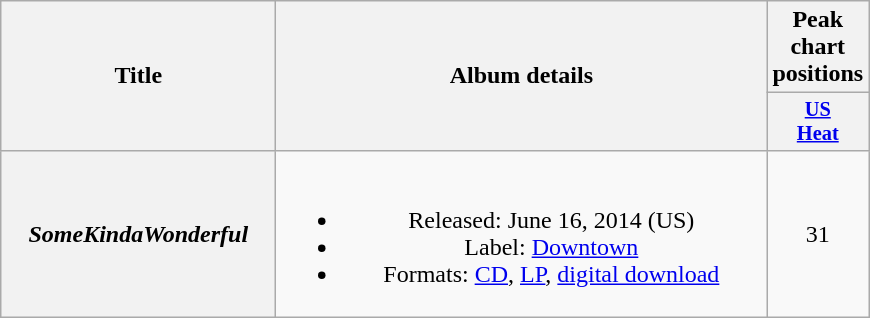<table class="wikitable plainrowheaders" style="text-align:center;">
<tr>
<th scope="col" rowspan="2" style="width:11em;">Title</th>
<th scope="col" rowspan="2" style="width:20em;">Album details</th>
<th scope="col" colspan="1">Peak chart positions</th>
</tr>
<tr>
<th scope="col" style="width:3em;font-size:85%;"><a href='#'>US<br>Heat</a><br></th>
</tr>
<tr>
<th scope="row"><em>SomeKindaWonderful</em></th>
<td><br><ul><li>Released: June 16, 2014 <span>(US)</span></li><li>Label: <a href='#'>Downtown</a></li><li>Formats: <a href='#'>CD</a>, <a href='#'>LP</a>, <a href='#'>digital download</a></li></ul></td>
<td>31</td>
</tr>
</table>
